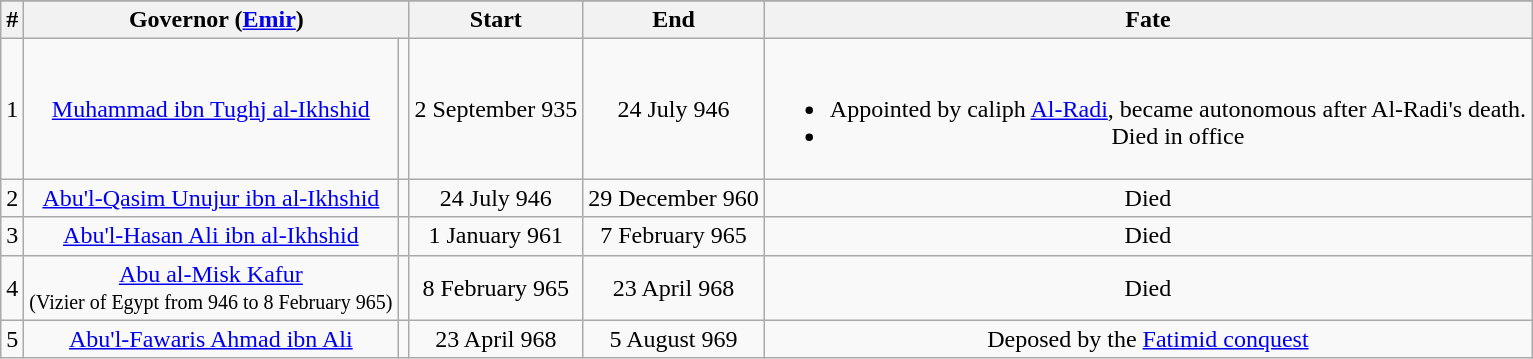<table class="wikitable" style="text-align:center">
<tr style="background:#cccccc">
</tr>
<tr>
<th>#</th>
<th colspan=2>Governor (<a href='#'>Emir</a>)</th>
<th>Start</th>
<th>End</th>
<th>Fate</th>
</tr>
<tr>
<td>1</td>
<td><a href='#'>Muhammad ibn Tughj al-Ikhshid</a></td>
<td></td>
<td>2 September 935</td>
<td>24 July 946</td>
<td><br><ul><li>Appointed by caliph <a href='#'>Al-Radi</a>, became autonomous after Al-Radi's death.</li><li>Died in office</li></ul></td>
</tr>
<tr>
<td>2</td>
<td><a href='#'>Abu'l-Qasim Unujur ibn al-Ikhshid</a></td>
<td></td>
<td>24 July 946</td>
<td>29 December 960</td>
<td>Died</td>
</tr>
<tr>
<td>3</td>
<td><a href='#'>Abu'l-Hasan Ali ibn al-Ikhshid</a></td>
<td></td>
<td>1 January 961</td>
<td>7 February 965</td>
<td>Died</td>
</tr>
<tr>
<td>4</td>
<td><a href='#'>Abu al-Misk Kafur</a><br><small>(Vizier of Egypt from 946 to 8 February 965)</small></td>
<td></td>
<td>8 February 965</td>
<td>23 April 968</td>
<td>Died</td>
</tr>
<tr>
<td>5</td>
<td><a href='#'>Abu'l-Fawaris Ahmad ibn Ali</a></td>
<td></td>
<td>23 April 968</td>
<td>5 August 969</td>
<td>Deposed by the <a href='#'>Fatimid conquest</a></td>
</tr>
</table>
